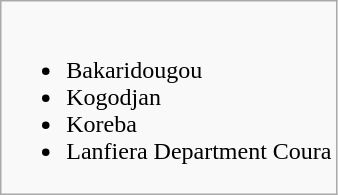<table class="wikitable">
<tr>
<td><br><ul><li>Bakaridougou</li><li>Kogodjan</li><li>Koreba</li><li>Lanfiera Department Coura</li></ul></td>
</tr>
</table>
